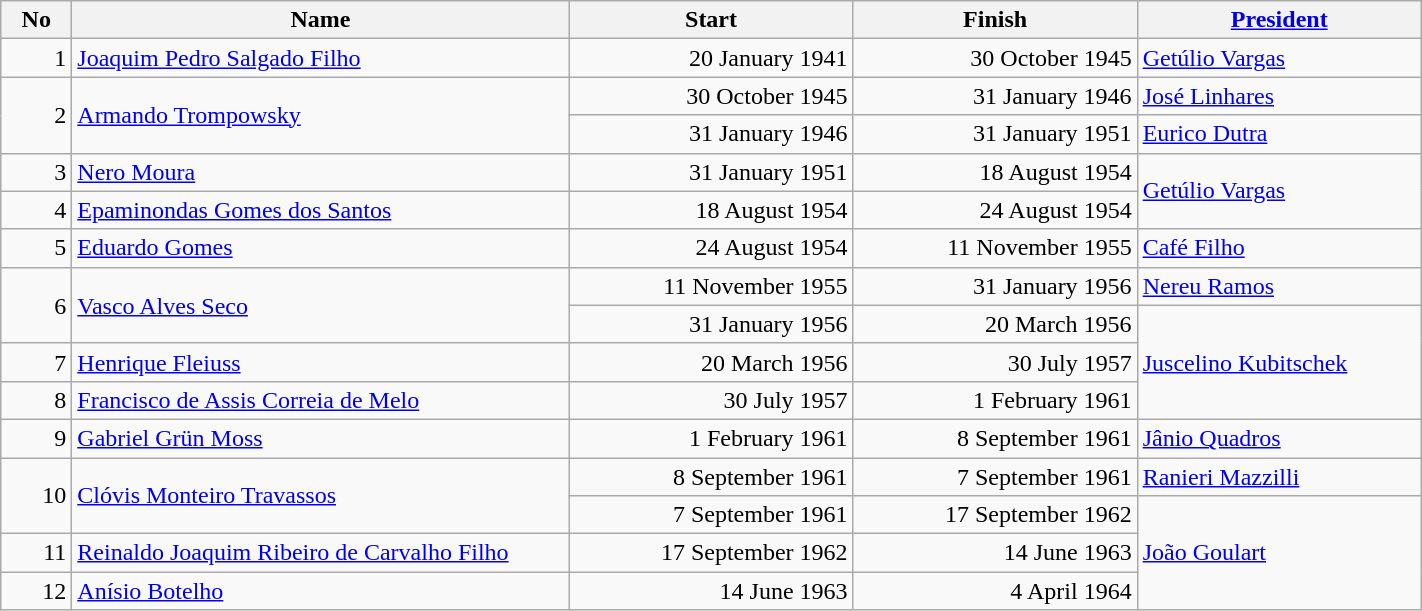<table class="wikitable" width="75%">
<tr>
<th width="5%">No</th>
<th>Name</th>
<th width="20%">Start</th>
<th width="20%">Finish</th>
<th width="20%"><a href='#'>President</a></th>
</tr>
<tr>
<td align="right">1</td>
<td><a href='#'>Joaquim Pedro Salgado Filho</a></td>
<td align="right">20 January 1941</td>
<td align="right">30 October 1945</td>
<td><a href='#'>Getúlio Vargas</a></td>
</tr>
<tr>
<td rowspan="2" align="right">2</td>
<td rowspan="2"><a href='#'>Armando Trompowsky</a></td>
<td align="right">30 October 1945</td>
<td align="right">31 January 1946</td>
<td><a href='#'>José Linhares</a></td>
</tr>
<tr>
<td align="right">31 January 1946</td>
<td align="right">31 January 1951</td>
<td><a href='#'>Eurico Dutra</a></td>
</tr>
<tr>
<td align="right">3</td>
<td><a href='#'>Nero Moura</a></td>
<td align="right">31 January 1951</td>
<td align="right">18 August 1954</td>
<td rowspan="2"><a href='#'>Getúlio Vargas</a></td>
</tr>
<tr>
<td align="right">4</td>
<td><a href='#'>Epaminondas Gomes dos Santos</a></td>
<td align="right">18 August 1954</td>
<td align="right">24 August 1954</td>
</tr>
<tr>
<td align="right">5</td>
<td><a href='#'>Eduardo Gomes</a></td>
<td align="right">24 August 1954</td>
<td align="right">11 November 1955</td>
<td><a href='#'>Café Filho</a></td>
</tr>
<tr>
<td rowspan="2" align="right">6</td>
<td rowspan="2"><a href='#'>Vasco Alves Seco</a></td>
<td align="right">11 November 1955</td>
<td align="right">31 January 1956</td>
<td><a href='#'>Nereu Ramos</a></td>
</tr>
<tr>
<td align="right">31 January 1956</td>
<td align="right">20 March 1956</td>
<td rowspan="3"><a href='#'>Juscelino Kubitschek</a></td>
</tr>
<tr>
<td align="right">7</td>
<td><a href='#'>Henrique Fleiuss</a></td>
<td align="right">20 March 1956</td>
<td align="right">30 July 1957</td>
</tr>
<tr>
<td align="right">8</td>
<td><a href='#'>Francisco de Assis Correia de Melo</a></td>
<td align="right">30 July 1957</td>
<td align="right">1 February 1961</td>
</tr>
<tr>
<td align="right">9</td>
<td><a href='#'>Gabriel Grün Moss</a></td>
<td align="right">1 February 1961</td>
<td align="right">8 September 1961</td>
<td><a href='#'>Jânio Quadros</a></td>
</tr>
<tr>
<td rowspan="2" align="right">10</td>
<td rowspan="2"><a href='#'>Clóvis Monteiro Travassos</a></td>
<td align="right">8 September 1961</td>
<td align="right">7 September 1961</td>
<td><a href='#'>Ranieri Mazzilli</a></td>
</tr>
<tr>
<td align="right">7 September 1961</td>
<td align="right">17 September 1962</td>
<td rowspan="3"><a href='#'>João Goulart</a></td>
</tr>
<tr>
<td align="right">11</td>
<td><a href='#'>Reinaldo Joaquim Ribeiro de Carvalho Filho</a></td>
<td align="right">17 September 1962</td>
<td align="right">14 June 1963</td>
</tr>
<tr>
<td align="right">12</td>
<td><a href='#'>Anísio Botelho</a></td>
<td align="right">14 June 1963</td>
<td align="right">4 April 1964</td>
</tr>
</table>
